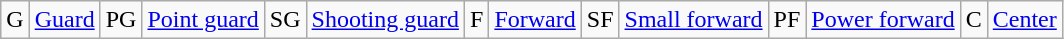<table class="wikitable">
<tr>
<td>G</td>
<td><a href='#'>Guard</a></td>
<td>PG</td>
<td><a href='#'>Point guard</a></td>
<td>SG</td>
<td><a href='#'>Shooting guard</a></td>
<td>F</td>
<td><a href='#'>Forward</a></td>
<td>SF</td>
<td><a href='#'>Small forward</a></td>
<td>PF</td>
<td><a href='#'>Power forward</a></td>
<td>C</td>
<td><a href='#'>Center</a></td>
</tr>
</table>
